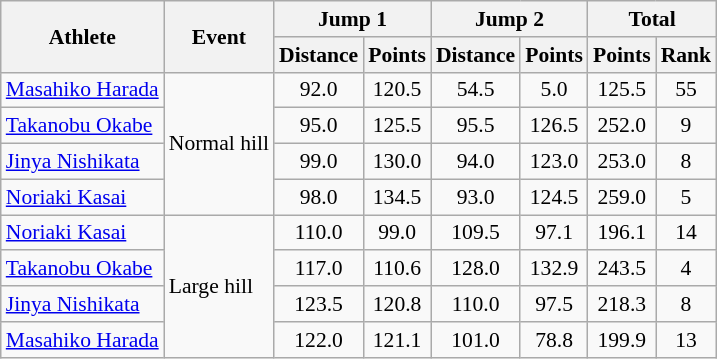<table class="wikitable" style="font-size:90%">
<tr>
<th rowspan="2">Athlete</th>
<th rowspan="2">Event</th>
<th colspan="2">Jump 1</th>
<th colspan="2">Jump 2</th>
<th colspan="2">Total</th>
</tr>
<tr>
<th>Distance</th>
<th>Points</th>
<th>Distance</th>
<th>Points</th>
<th>Points</th>
<th>Rank</th>
</tr>
<tr>
<td><a href='#'>Masahiko Harada</a></td>
<td rowspan="4">Normal hill</td>
<td align="center">92.0</td>
<td align="center">120.5</td>
<td align="center">54.5</td>
<td align="center">5.0</td>
<td align="center">125.5</td>
<td align="center">55</td>
</tr>
<tr>
<td><a href='#'>Takanobu Okabe</a></td>
<td align="center">95.0</td>
<td align="center">125.5</td>
<td align="center">95.5</td>
<td align="center">126.5</td>
<td align="center">252.0</td>
<td align="center">9</td>
</tr>
<tr>
<td><a href='#'>Jinya Nishikata</a></td>
<td align="center">99.0</td>
<td align="center">130.0</td>
<td align="center">94.0</td>
<td align="center">123.0</td>
<td align="center">253.0</td>
<td align="center">8</td>
</tr>
<tr>
<td><a href='#'>Noriaki Kasai</a></td>
<td align="center">98.0</td>
<td align="center">134.5</td>
<td align="center">93.0</td>
<td align="center">124.5</td>
<td align="center">259.0</td>
<td align="center">5</td>
</tr>
<tr>
<td><a href='#'>Noriaki Kasai</a></td>
<td rowspan="4">Large hill</td>
<td align="center">110.0</td>
<td align="center">99.0</td>
<td align="center">109.5</td>
<td align="center">97.1</td>
<td align="center">196.1</td>
<td align="center">14</td>
</tr>
<tr>
<td><a href='#'>Takanobu Okabe</a></td>
<td align="center">117.0</td>
<td align="center">110.6</td>
<td align="center">128.0</td>
<td align="center">132.9</td>
<td align="center">243.5</td>
<td align="center">4</td>
</tr>
<tr>
<td><a href='#'>Jinya Nishikata</a></td>
<td align="center">123.5</td>
<td align="center">120.8</td>
<td align="center">110.0</td>
<td align="center">97.5</td>
<td align="center">218.3</td>
<td align="center">8</td>
</tr>
<tr>
<td><a href='#'>Masahiko Harada</a></td>
<td align="center">122.0</td>
<td align="center">121.1</td>
<td align="center">101.0</td>
<td align="center">78.8</td>
<td align="center">199.9</td>
<td align="center">13</td>
</tr>
</table>
